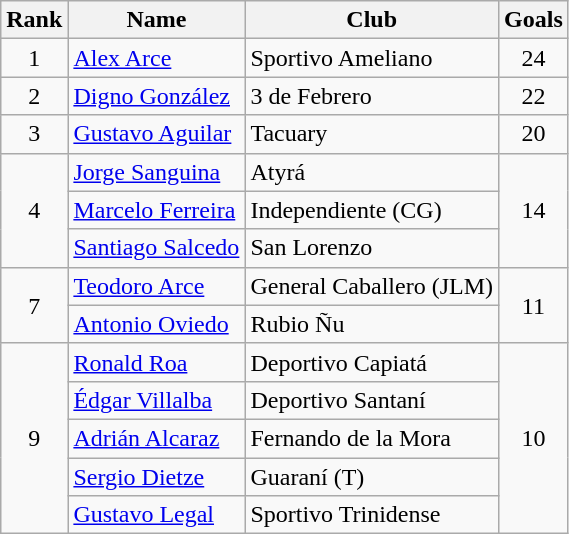<table class="wikitable" border="1">
<tr>
<th>Rank</th>
<th>Name</th>
<th>Club</th>
<th>Goals</th>
</tr>
<tr>
<td align=center>1</td>
<td> <a href='#'>Alex Arce</a></td>
<td>Sportivo Ameliano</td>
<td align=center>24</td>
</tr>
<tr>
<td align=center>2</td>
<td> <a href='#'>Digno González</a></td>
<td>3 de Febrero</td>
<td align=center>22</td>
</tr>
<tr>
<td align=center>3</td>
<td> <a href='#'>Gustavo Aguilar</a></td>
<td>Tacuary</td>
<td align=center>20</td>
</tr>
<tr>
<td rowspan=3 align=center>4</td>
<td> <a href='#'>Jorge Sanguina</a></td>
<td>Atyrá</td>
<td rowspan=3 align=center>14</td>
</tr>
<tr>
<td> <a href='#'>Marcelo Ferreira</a></td>
<td>Independiente (CG)</td>
</tr>
<tr>
<td> <a href='#'>Santiago Salcedo</a></td>
<td>San Lorenzo</td>
</tr>
<tr>
<td rowspan=2 align=center>7</td>
<td> <a href='#'>Teodoro Arce</a></td>
<td>General Caballero (JLM)</td>
<td rowspan=2 align=center>11</td>
</tr>
<tr>
<td> <a href='#'>Antonio Oviedo</a></td>
<td>Rubio Ñu</td>
</tr>
<tr>
<td rowspan=5 align=center>9</td>
<td> <a href='#'>Ronald Roa</a></td>
<td>Deportivo Capiatá</td>
<td rowspan=5 align=center>10</td>
</tr>
<tr>
<td> <a href='#'>Édgar Villalba</a></td>
<td>Deportivo Santaní</td>
</tr>
<tr>
<td> <a href='#'>Adrián Alcaraz</a></td>
<td>Fernando de la Mora</td>
</tr>
<tr>
<td> <a href='#'>Sergio Dietze</a></td>
<td>Guaraní (T)</td>
</tr>
<tr>
<td> <a href='#'>Gustavo Legal</a></td>
<td>Sportivo Trinidense</td>
</tr>
</table>
